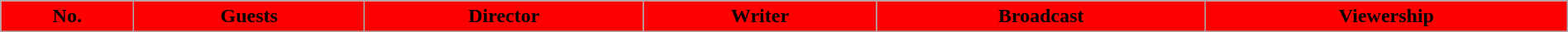<table class="wikitable" width="100%">
<tr>
<th scope="col" style="background:#FF0000;">No.</th>
<th scope="col" style="background:#FF0000;">Guests</th>
<th scope="col" style="background:#FF0000;">Director</th>
<th scope="col" style="background:#FF0000;">Writer</th>
<th scope="col" style="background:#FF0000;">Broadcast</th>
<th scope="col" style="background:#FF0000;">Viewership<br></th>
</tr>
</table>
